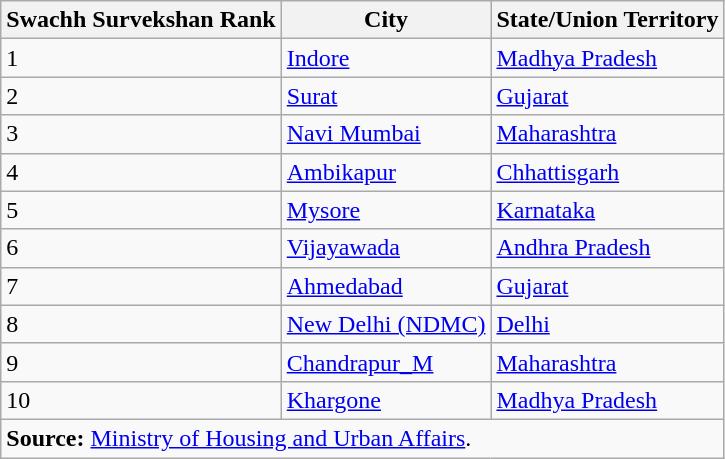<table class="wikitable sortable mw-collapsible">
<tr>
<th>Swachh Survekshan Rank</th>
<th>City</th>
<th>State/Union  Territory</th>
</tr>
<tr>
<td>1</td>
<td><a href='#'>Indore</a></td>
<td><a href='#'>Madhya Pradesh</a></td>
</tr>
<tr>
<td>2</td>
<td><a href='#'>Surat</a></td>
<td><a href='#'>Gujarat</a></td>
</tr>
<tr>
<td>3</td>
<td><a href='#'>Navi Mumbai</a></td>
<td><a href='#'>Maharashtra</a></td>
</tr>
<tr>
<td>4</td>
<td><a href='#'>Ambikapur</a></td>
<td><a href='#'>Chhattisgarh</a></td>
</tr>
<tr>
<td>5</td>
<td><a href='#'>Mysore</a></td>
<td><a href='#'>Karnataka</a></td>
</tr>
<tr>
<td>6</td>
<td><a href='#'>Vijayawada</a></td>
<td><a href='#'>Andhra Pradesh</a></td>
</tr>
<tr>
<td>7</td>
<td><a href='#'>Ahmedabad</a></td>
<td><a href='#'>Gujarat</a></td>
</tr>
<tr>
<td>8</td>
<td><a href='#'>New Delhi (NDMC)</a></td>
<td><a href='#'>Delhi</a></td>
</tr>
<tr>
<td>9</td>
<td><a href='#'>Chandrapur_M</a></td>
<td><a href='#'>Maharashtra</a></td>
</tr>
<tr>
<td>10</td>
<td><a href='#'>Khargone</a></td>
<td><a href='#'>Madhya Pradesh</a></td>
</tr>
<tr>
<td colspan="3"><strong>Source:</strong> <a href='#'>Ministry of Housing and Urban Affairs</a>.</td>
</tr>
</table>
